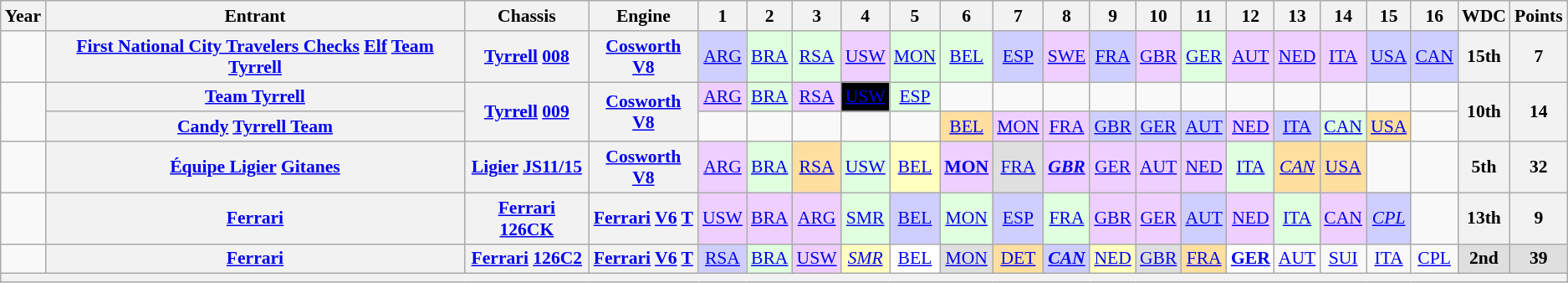<table class="wikitable" style="text-align:center; font-size:90%">
<tr>
<th>Year</th>
<th>Entrant</th>
<th>Chassis</th>
<th>Engine</th>
<th>1</th>
<th>2</th>
<th>3</th>
<th>4</th>
<th>5</th>
<th>6</th>
<th>7</th>
<th>8</th>
<th>9</th>
<th>10</th>
<th>11</th>
<th>12</th>
<th>13</th>
<th>14</th>
<th>15</th>
<th>16</th>
<th>WDC</th>
<th>Points</th>
</tr>
<tr>
<td></td>
<th><a href='#'>First National City Travelers Checks</a> <a href='#'>Elf</a> <a href='#'>Team Tyrrell</a></th>
<th><a href='#'>Tyrrell</a> <a href='#'>008</a></th>
<th><a href='#'>Cosworth</a> <a href='#'>V8</a></th>
<td style="background:#CFCFFF;"><a href='#'>ARG</a><br></td>
<td style="background:#DFFFDF;"><a href='#'>BRA</a><br></td>
<td style="background:#DFFFDF;"><a href='#'>RSA</a><br></td>
<td style="background:#EFCFFF;"><a href='#'>USW</a><br></td>
<td style="background:#DFFFDF;"><a href='#'>MON</a><br></td>
<td style="background:#DFFFDF;"><a href='#'>BEL</a><br></td>
<td style="background:#CFCFFF;"><a href='#'>ESP</a><br></td>
<td style="background:#EFCFFF;"><a href='#'>SWE</a><br></td>
<td style="background:#CFCFFF;"><a href='#'>FRA</a><br></td>
<td style="background:#EFCFFF;"><a href='#'>GBR</a><br></td>
<td style="background:#DFFFDF;"><a href='#'>GER</a><br></td>
<td style="background:#EFCFFF;"><a href='#'>AUT</a><br></td>
<td style="background:#EFCFFF;"><a href='#'>NED</a><br></td>
<td style="background:#EFCFFF;"><a href='#'>ITA</a><br></td>
<td style="background:#CFCFFF;"><a href='#'>USA</a><br></td>
<td style="background:#CFCFFF;"><a href='#'>CAN</a><br></td>
<th>15th</th>
<th>7</th>
</tr>
<tr>
<td rowspan=2></td>
<th><a href='#'>Team Tyrrell</a></th>
<th rowspan=2><a href='#'>Tyrrell</a> <a href='#'>009</a></th>
<th rowspan=2><a href='#'>Cosworth</a> <a href='#'>V8</a></th>
<td style="background:#EFCFFF;"><a href='#'>ARG</a><br></td>
<td style="background:#DFFFDF;"><a href='#'>BRA</a><br></td>
<td style="background:#EFCFFF;"><a href='#'>RSA</a><br></td>
<td style="background:#000000; color:white"><a href='#'><span>USW</span></a><br></td>
<td style="background:#DFFFDF;"><a href='#'>ESP</a><br></td>
<td></td>
<td></td>
<td></td>
<td></td>
<td></td>
<td></td>
<td></td>
<td></td>
<td></td>
<td></td>
<td></td>
<th rowspan=2>10th</th>
<th rowspan=2>14</th>
</tr>
<tr>
<th><a href='#'>Candy</a> <a href='#'>Tyrrell Team</a></th>
<td></td>
<td></td>
<td></td>
<td></td>
<td></td>
<td style="background:#FFDF9F;"><a href='#'>BEL</a><br></td>
<td style="background:#EFCFFF;"><a href='#'>MON</a><br></td>
<td style="background:#EFCFFF;"><a href='#'>FRA</a><br></td>
<td style="background:#CFCFFF;"><a href='#'>GBR</a><br></td>
<td style="background:#CFCFFF;"><a href='#'>GER</a><br></td>
<td style="background:#CFCFFF;"><a href='#'>AUT</a><br></td>
<td style="background:#EFCFFF;"><a href='#'>NED</a><br></td>
<td style="background:#CFCFFF;"><a href='#'>ITA</a><br></td>
<td style="background:#DFFFDF;"><a href='#'>CAN</a><br></td>
<td style="background:#FFDF9F;"><a href='#'>USA</a><br></td>
<td></td>
</tr>
<tr>
<td></td>
<th><a href='#'>Équipe Ligier</a> <a href='#'>Gitanes</a></th>
<th><a href='#'>Ligier</a> <a href='#'>JS11/15</a></th>
<th><a href='#'>Cosworth</a> <a href='#'>V8</a></th>
<td style="background:#EFCFFF;"><a href='#'>ARG</a><br></td>
<td style="background:#DFFFDF;"><a href='#'>BRA</a><br></td>
<td style="background:#FFDF9F;"><a href='#'>RSA</a><br></td>
<td style="background:#DFFFDF;"><a href='#'>USW</a><br></td>
<td style="background:#FFFFBF;"><a href='#'>BEL</a><br></td>
<td style="background:#EFCFFF;"><strong><a href='#'>MON</a></strong><br></td>
<td style="background:#DFDFDF;"><a href='#'>FRA</a><br></td>
<td style="background:#EFCFFF;"><strong><em><a href='#'>GBR</a></em></strong><br></td>
<td style="background:#EFCFFF;"><a href='#'>GER</a><br></td>
<td style="background:#EFCFFF;"><a href='#'>AUT</a><br></td>
<td style="background:#EFCFFF;"><a href='#'>NED</a><br></td>
<td style="background:#DFFFDF;"><a href='#'>ITA</a><br></td>
<td style="background:#FFDF9F;"><em><a href='#'>CAN</a></em><br></td>
<td style="background:#FFDF9F;"><a href='#'>USA</a><br></td>
<td></td>
<td></td>
<th>5th</th>
<th>32</th>
</tr>
<tr>
<td></td>
<th><a href='#'>Ferrari</a></th>
<th><a href='#'>Ferrari</a> <a href='#'>126CK</a></th>
<th><a href='#'>Ferrari</a> <a href='#'>V6</a> <a href='#'>T</a></th>
<td style="background:#EFCFFF;"><a href='#'>USW</a><br></td>
<td style="background:#EFCFFF;"><a href='#'>BRA</a><br></td>
<td style="background:#EFCFFF;"><a href='#'>ARG</a><br></td>
<td style="background:#DFFFDF;"><a href='#'>SMR</a><br></td>
<td style="background:#CFCFFF;"><a href='#'>BEL</a><br></td>
<td style="background:#DFFFDF;"><a href='#'>MON</a><br></td>
<td style="background:#CFCFFF;"><a href='#'>ESP</a><br></td>
<td style="background:#DFFFDF;"><a href='#'>FRA</a><br></td>
<td style="background:#EFCFFF;"><a href='#'>GBR</a><br></td>
<td style="background:#EFCFFF;"><a href='#'>GER</a><br></td>
<td style="background:#CFCFFF;"><a href='#'>AUT</a><br></td>
<td style="background:#EFCFFF;"><a href='#'>NED</a><br></td>
<td style="background:#DFFFDF;"><a href='#'>ITA</a><br></td>
<td style="background:#EFCFFF;"><a href='#'>CAN</a><br></td>
<td style="background:#CFCFFF;"><em><a href='#'>CPL</a></em><br></td>
<td></td>
<th>13th</th>
<th>9</th>
</tr>
<tr>
<td></td>
<th><a href='#'>Ferrari</a></th>
<th><a href='#'>Ferrari</a> <a href='#'>126C2</a></th>
<th><a href='#'>Ferrari</a> <a href='#'>V6</a> <a href='#'>T</a></th>
<td style="background:#CFCFFF;"><a href='#'>RSA</a><br></td>
<td style="background:#DFFFDF;"><a href='#'>BRA</a><br></td>
<td style="background:#EFCFFF;"><a href='#'>USW</a><br></td>
<td style="background:#FFFFBF;"><em><a href='#'>SMR</a></em><br></td>
<td style="background:#ffffff;"><a href='#'>BEL</a><br></td>
<td style="background:#DFDFDF;"><a href='#'>MON</a><br></td>
<td style="background:#FFDF9F;"><a href='#'>DET</a><br></td>
<td style="background:#CFCFFF;"><strong><em><a href='#'>CAN</a></em></strong><br></td>
<td style="background:#FFFFBF;"><a href='#'>NED</a><br></td>
<td style="background:#DFDFDF;"><a href='#'>GBR</a><br></td>
<td style="background:#FFDF9F;"><a href='#'>FRA</a><br></td>
<td style="background:#ffffff;"><strong><a href='#'>GER</a></strong><br></td>
<td><a href='#'>AUT</a></td>
<td><a href='#'>SUI</a></td>
<td><a href='#'>ITA</a></td>
<td><a href='#'>CPL</a></td>
<td style="background:#DFDFDF;"><strong>2nd</strong></td>
<td style="background:#DFDFDF;"><strong>39</strong></td>
</tr>
<tr>
<th colspan="22"></th>
</tr>
</table>
